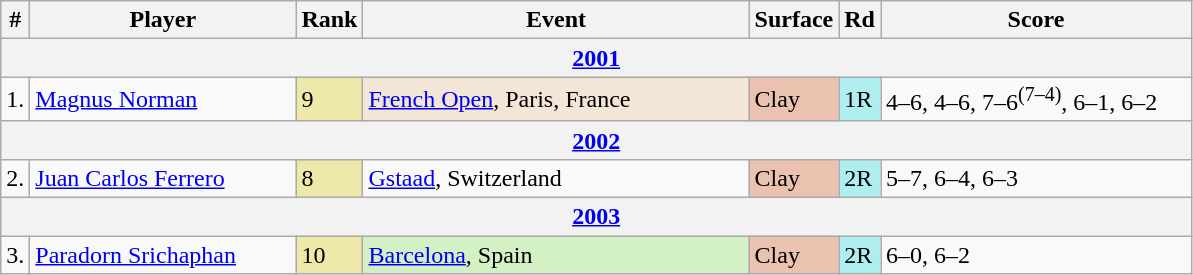<table class="wikitable sortable">
<tr>
<th>#</th>
<th width=170>Player</th>
<th>Rank</th>
<th width=250>Event</th>
<th>Surface</th>
<th>Rd</th>
<th width=200>Score</th>
</tr>
<tr>
<th colspan=7><a href='#'>2001</a></th>
</tr>
<tr>
<td>1.</td>
<td> <a href='#'>Magnus Norman</a></td>
<td bgcolor=EEE8AA>9</td>
<td bgcolor=f3e6d7><a href='#'>French Open</a>, Paris, France</td>
<td bgcolor=EBC2AF>Clay</td>
<td bgcolor=afeeee>1R</td>
<td>4–6, 4–6, 7–6<sup>(7–4)</sup>, 6–1, 6–2</td>
</tr>
<tr>
<th colspan=7><a href='#'>2002</a></th>
</tr>
<tr>
<td>2.</td>
<td> <a href='#'>Juan Carlos Ferrero</a></td>
<td bgcolor=EEE8AA>8</td>
<td><a href='#'>Gstaad</a>, Switzerland</td>
<td bgcolor=EBC2AF>Clay</td>
<td bgcolor=afeeee>2R</td>
<td>5–7, 6–4, 6–3</td>
</tr>
<tr>
<th colspan=7><a href='#'>2003</a></th>
</tr>
<tr>
<td>3.</td>
<td> <a href='#'>Paradorn Srichaphan</a></td>
<td bgcolor=EEE8AA>10</td>
<td bgcolor=d4f1c5><a href='#'>Barcelona</a>, Spain</td>
<td bgcolor=EBC2AF>Clay</td>
<td bgcolor=afeeee>2R</td>
<td>6–0, 6–2</td>
</tr>
</table>
